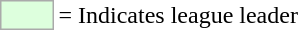<table>
<tr>
<td style="background:#DDFFDD; border:1px solid #aaa; width:2em;"></td>
<td>= Indicates league leader</td>
</tr>
</table>
